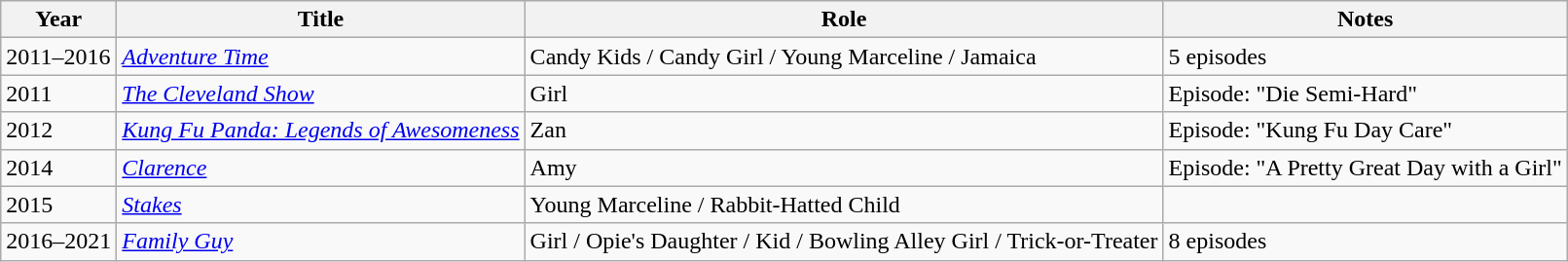<table class="wikitable sortable">
<tr>
<th>Year</th>
<th>Title</th>
<th>Role</th>
<th class="unsortable">Notes</th>
</tr>
<tr>
<td>2011–2016</td>
<td><em><a href='#'>Adventure Time</a></em></td>
<td>Candy Kids / Candy Girl / Young Marceline / Jamaica</td>
<td>5 episodes</td>
</tr>
<tr>
<td>2011</td>
<td><em><a href='#'>The Cleveland Show</a></em></td>
<td>Girl</td>
<td>Episode: "Die Semi-Hard"</td>
</tr>
<tr>
<td>2012</td>
<td><em><a href='#'>Kung Fu Panda: Legends of Awesomeness</a></em></td>
<td>Zan</td>
<td>Episode: "Kung Fu Day Care"</td>
</tr>
<tr>
<td>2014</td>
<td><em><a href='#'>Clarence</a></em></td>
<td>Amy</td>
<td>Episode: "A Pretty Great Day with a Girl"</td>
</tr>
<tr>
<td>2015</td>
<td><em><a href='#'>Stakes</a></em></td>
<td>Young Marceline / Rabbit-Hatted Child</td>
<td></td>
</tr>
<tr>
<td>2016–2021</td>
<td><em><a href='#'>Family Guy</a></em></td>
<td>Girl / Opie's Daughter / Kid / Bowling Alley Girl / Trick-or-Treater</td>
<td>8 episodes</td>
</tr>
</table>
